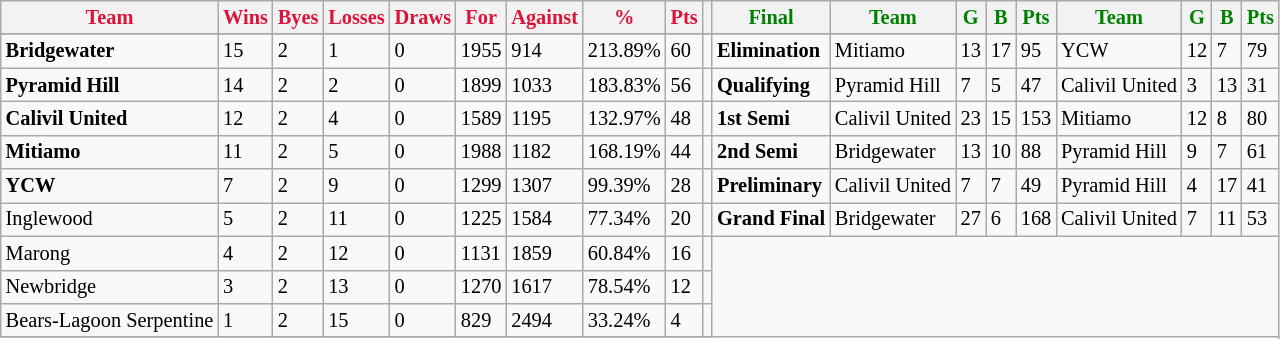<table style="font-size: 85%; text-align: left;" class="wikitable">
<tr>
<th style="color:crimson">Team</th>
<th style="color:crimson">Wins</th>
<th style="color:crimson">Byes</th>
<th style="color:crimson">Losses</th>
<th style="color:crimson">Draws</th>
<th style="color:crimson">For</th>
<th style="color:crimson">Against</th>
<th style="color:crimson">%</th>
<th style="color:crimson">Pts</th>
<th></th>
<th style="color:green">Final</th>
<th style="color:green">Team</th>
<th style="color:green">G</th>
<th style="color:green">B</th>
<th style="color:green">Pts</th>
<th style="color:green">Team</th>
<th style="color:green">G</th>
<th style="color:green">B</th>
<th style="color:green">Pts</th>
</tr>
<tr>
</tr>
<tr>
</tr>
<tr>
<td><strong>	Bridgewater	</strong></td>
<td>15</td>
<td>2</td>
<td>1</td>
<td>0</td>
<td>1955</td>
<td>914</td>
<td>213.89%</td>
<td>60</td>
<td></td>
<td><strong>Elimination</strong></td>
<td>Mitiamo</td>
<td>13</td>
<td>17</td>
<td>95</td>
<td>YCW</td>
<td>12</td>
<td>7</td>
<td>79</td>
</tr>
<tr>
<td><strong>	Pyramid Hill	</strong></td>
<td>14</td>
<td>2</td>
<td>2</td>
<td>0</td>
<td>1899</td>
<td>1033</td>
<td>183.83%</td>
<td>56</td>
<td></td>
<td><strong>Qualifying</strong></td>
<td>Pyramid Hill</td>
<td>7</td>
<td>5</td>
<td>47</td>
<td>Calivil United</td>
<td>3</td>
<td>13</td>
<td>31</td>
</tr>
<tr>
<td><strong>	Calivil United	</strong></td>
<td>12</td>
<td>2</td>
<td>4</td>
<td>0</td>
<td>1589</td>
<td>1195</td>
<td>132.97%</td>
<td>48</td>
<td></td>
<td><strong>1st Semi</strong></td>
<td>Calivil United</td>
<td>23</td>
<td>15</td>
<td>153</td>
<td>Mitiamo</td>
<td>12</td>
<td>8</td>
<td>80</td>
</tr>
<tr>
<td><strong>	Mitiamo	</strong></td>
<td>11</td>
<td>2</td>
<td>5</td>
<td>0</td>
<td>1988</td>
<td>1182</td>
<td>168.19%</td>
<td>44</td>
<td></td>
<td><strong>2nd Semi</strong></td>
<td>Bridgewater</td>
<td>13</td>
<td>10</td>
<td>88</td>
<td>Pyramid Hill</td>
<td>9</td>
<td>7</td>
<td>61</td>
</tr>
<tr>
<td><strong>	YCW	</strong></td>
<td>7</td>
<td>2</td>
<td>9</td>
<td>0</td>
<td>1299</td>
<td>1307</td>
<td>99.39%</td>
<td>28</td>
<td></td>
<td><strong>Preliminary</strong></td>
<td>Calivil United</td>
<td>7</td>
<td>7</td>
<td>49</td>
<td>Pyramid Hill</td>
<td>4</td>
<td>17</td>
<td>41</td>
</tr>
<tr>
<td>Inglewood</td>
<td>5</td>
<td>2</td>
<td>11</td>
<td>0</td>
<td>1225</td>
<td>1584</td>
<td>77.34%</td>
<td>20</td>
<td></td>
<td><strong>Grand Final</strong></td>
<td>Bridgewater</td>
<td>27</td>
<td>6</td>
<td>168</td>
<td>Calivil United</td>
<td>7</td>
<td>11</td>
<td>53</td>
</tr>
<tr>
<td>Marong</td>
<td>4</td>
<td>2</td>
<td>12</td>
<td>0</td>
<td>1131</td>
<td>1859</td>
<td>60.84%</td>
<td>16</td>
<td></td>
</tr>
<tr>
<td>Newbridge</td>
<td>3</td>
<td>2</td>
<td>13</td>
<td>0</td>
<td>1270</td>
<td>1617</td>
<td>78.54%</td>
<td>12</td>
<td></td>
</tr>
<tr>
<td>Bears-Lagoon Serpentine</td>
<td>1</td>
<td>2</td>
<td>15</td>
<td>0</td>
<td>829</td>
<td>2494</td>
<td>33.24%</td>
<td>4</td>
<td></td>
</tr>
<tr>
</tr>
</table>
